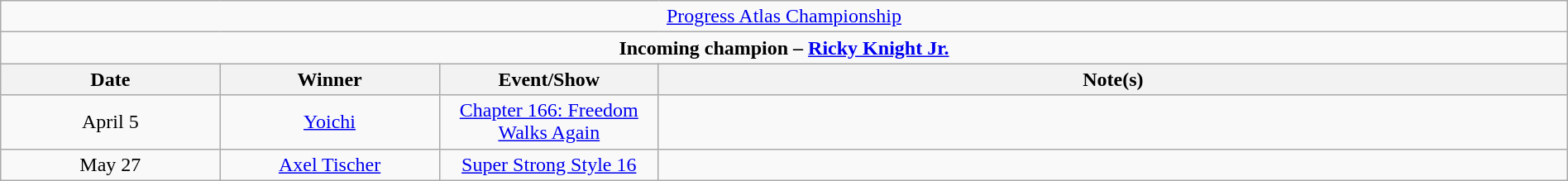<table class="wikitable" style="text-align:center; width:100%;">
<tr>
<td colspan="4" style="text-align: center;"><a href='#'>Progress Atlas Championship</a></td>
</tr>
<tr>
<td colspan="4" style="text-align: center;"><strong>Incoming champion – <a href='#'>Ricky Knight Jr.</a></strong></td>
</tr>
<tr>
<th width=14%>Date</th>
<th width=14%>Winner</th>
<th width=14%>Event/Show</th>
<th width=58%>Note(s)</th>
</tr>
<tr>
<td>April 5</td>
<td><a href='#'>Yoichi</a></td>
<td><a href='#'>Chapter 166: Freedom Walks Again</a></td>
<td></td>
</tr>
<tr>
<td>May 27</td>
<td><a href='#'>Axel Tischer</a></td>
<td><a href='#'>Super Strong Style 16</a><br></td>
<td></td>
</tr>
</table>
